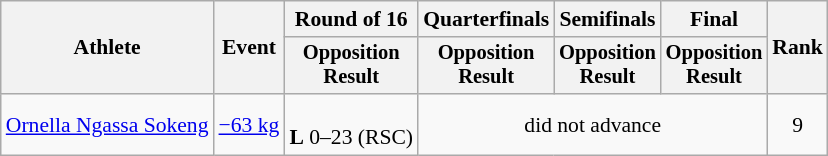<table class="wikitable" style="font-size:90%;">
<tr>
<th rowspan=2>Athlete</th>
<th rowspan=2>Event</th>
<th>Round of 16</th>
<th>Quarterfinals</th>
<th>Semifinals</th>
<th>Final</th>
<th rowspan=2>Rank</th>
</tr>
<tr style="font-size:95%">
<th>Opposition<br>Result</th>
<th>Opposition<br>Result</th>
<th>Opposition<br>Result</th>
<th>Opposition<br>Result</th>
</tr>
<tr align=center>
<td align=left><a href='#'>Ornella Ngassa Sokeng</a></td>
<td align=left><a href='#'>−63 kg</a></td>
<td><br><strong>L</strong> 0–23 (RSC)</td>
<td colspan=3>did not advance</td>
<td>9</td>
</tr>
</table>
